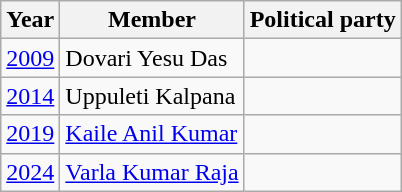<table class="wikitable sortable">
<tr>
<th>Year</th>
<th>Member</th>
<th colspan="2">Political party</th>
</tr>
<tr>
<td><a href='#'>2009</a></td>
<td>Dovari Yesu Das</td>
<td></td>
</tr>
<tr>
<td><a href='#'>2014</a></td>
<td>Uppuleti Kalpana</td>
<td></td>
</tr>
<tr>
<td><a href='#'>2019</a></td>
<td><a href='#'>Kaile Anil Kumar</a></td>
</tr>
<tr>
<td><a href='#'>2024</a></td>
<td><a href='#'>Varla Kumar Raja</a></td>
<td></td>
</tr>
</table>
